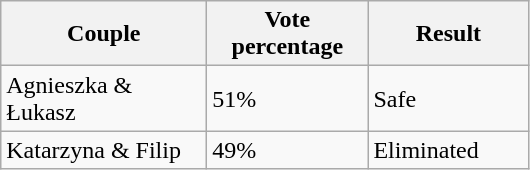<table class="wikitable">
<tr>
<th style="width:130px;">Couple</th>
<th style="width:100px;">Vote percentage</th>
<th style="width:100px;">Result</th>
</tr>
<tr>
<td>Agnieszka & Łukasz</td>
<td>51%</td>
<td>Safe</td>
</tr>
<tr>
<td>Katarzyna & Filip</td>
<td>49%</td>
<td>Eliminated</td>
</tr>
</table>
